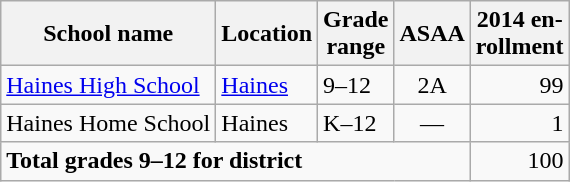<table class="wikitable">
<tr>
<th>School name</th>
<th>Location</th>
<th>Grade<br>range</th>
<th>ASAA</th>
<th>2014 en-<br>rollment</th>
</tr>
<tr>
<td><a href='#'>Haines High School</a></td>
<td><a href='#'>Haines</a></td>
<td>9–12</td>
<td align="center">2A</td>
<td align="right">99</td>
</tr>
<tr>
<td>Haines Home School</td>
<td>Haines</td>
<td>K–12</td>
<td align="center">—</td>
<td align="right">1</td>
</tr>
<tr>
<td colspan="4"><strong>Total grades 9–12 for district</strong></td>
<td align="right">100</td>
</tr>
</table>
